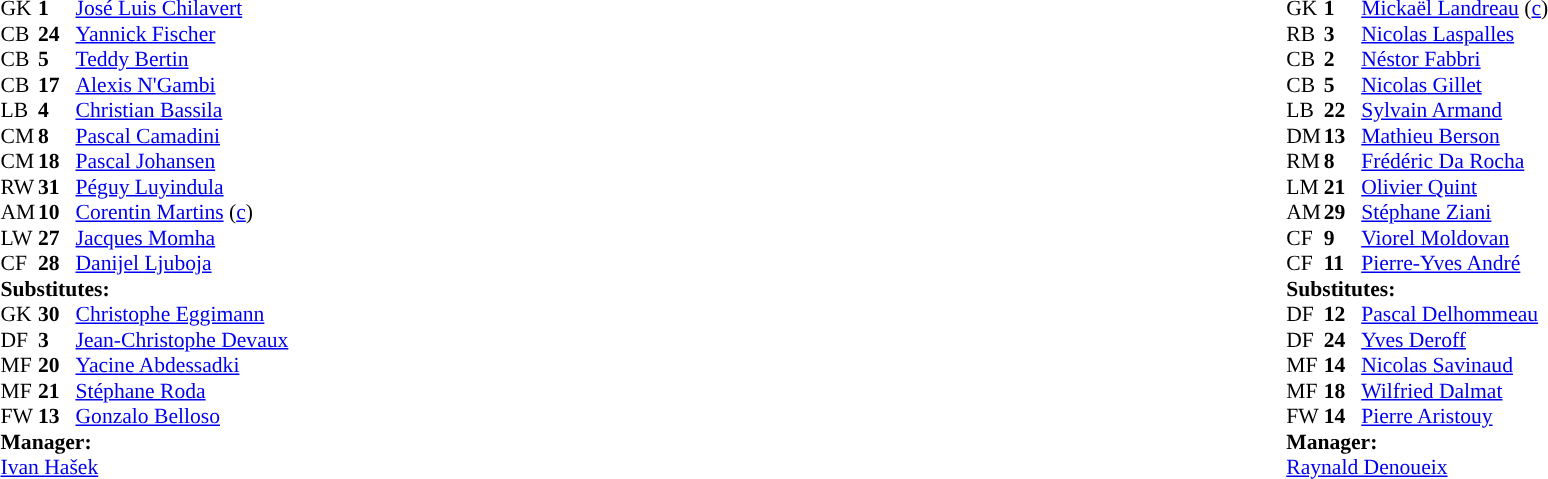<table width="100%">
<tr>
<td valign="top" width="50%"><br><table style="font-size: 90%" cellspacing="0" cellpadding="0">
<tr>
<th width=25></th>
<th width=25></th>
</tr>
<tr>
<td>GK</td>
<td><strong>1</strong></td>
<td> <a href='#'>José Luis Chilavert</a></td>
<td></td>
</tr>
<tr>
<td>CB</td>
<td><strong>24</strong></td>
<td> <a href='#'>Yannick Fischer</a></td>
</tr>
<tr>
<td>CB</td>
<td><strong>5</strong></td>
<td> <a href='#'>Teddy Bertin</a></td>
</tr>
<tr>
<td>CB</td>
<td><strong>17</strong></td>
<td> <a href='#'>Alexis N'Gambi</a></td>
</tr>
<tr>
<td>LB</td>
<td><strong>4</strong></td>
<td> <a href='#'>Christian Bassila</a></td>
</tr>
<tr>
<td>CM</td>
<td><strong>8</strong></td>
<td> <a href='#'>Pascal Camadini</a></td>
</tr>
<tr>
<td>CM</td>
<td><strong>18</strong></td>
<td> <a href='#'>Pascal Johansen</a></td>
</tr>
<tr>
<td>RW</td>
<td><strong>31</strong></td>
<td> <a href='#'>Péguy Luyindula</a></td>
<td></td>
<td></td>
</tr>
<tr>
<td>AM</td>
<td><strong>10</strong></td>
<td> <a href='#'>Corentin Martins</a> (<a href='#'>c</a>)</td>
</tr>
<tr>
<td>LW</td>
<td><strong>27</strong></td>
<td> <a href='#'>Jacques Momha</a></td>
</tr>
<tr>
<td>CF</td>
<td><strong>28</strong></td>
<td> <a href='#'>Danijel Ljuboja</a></td>
<td></td>
<td></td>
</tr>
<tr>
<td colspan=3><strong>Substitutes:</strong></td>
</tr>
<tr>
<td>GK</td>
<td><strong>30</strong></td>
<td> <a href='#'>Christophe Eggimann</a></td>
</tr>
<tr>
<td>DF</td>
<td><strong>3</strong></td>
<td> <a href='#'>Jean-Christophe Devaux</a></td>
</tr>
<tr>
<td>MF</td>
<td><strong>20</strong></td>
<td> <a href='#'>Yacine Abdessadki</a></td>
</tr>
<tr>
<td>MF</td>
<td><strong>21</strong></td>
<td> <a href='#'>Stéphane Roda</a></td>
<td></td>
<td></td>
</tr>
<tr>
<td>FW</td>
<td><strong>13</strong></td>
<td> <a href='#'>Gonzalo Belloso</a></td>
<td></td>
<td></td>
</tr>
<tr>
<td colspan=3><strong>Manager:</strong></td>
</tr>
<tr>
<td colspan=4> <a href='#'>Ivan Hašek</a></td>
</tr>
<tr>
</tr>
</table>
</td>
<td valign="top" width="50%"><br><table style="font-size: 90%" cellspacing="0" cellpadding="0" align=center>
<tr>
<th width=25></th>
<th width=25></th>
</tr>
<tr>
<td>GK</td>
<td><strong>1</strong></td>
<td> <a href='#'>Mickaël Landreau</a> (<a href='#'>c</a>)</td>
<td></td>
</tr>
<tr>
<td>RB</td>
<td><strong>3</strong></td>
<td> <a href='#'>Nicolas Laspalles</a></td>
</tr>
<tr>
<td>CB</td>
<td><strong>2</strong></td>
<td> <a href='#'>Néstor Fabbri</a></td>
</tr>
<tr>
<td>CB</td>
<td><strong>5</strong></td>
<td> <a href='#'>Nicolas Gillet</a></td>
</tr>
<tr>
<td>LB</td>
<td><strong>22</strong></td>
<td> <a href='#'>Sylvain Armand</a></td>
</tr>
<tr>
<td>DM</td>
<td><strong>13</strong></td>
<td> <a href='#'>Mathieu Berson</a></td>
<td></td>
<td></td>
</tr>
<tr>
<td>RM</td>
<td><strong>8</strong></td>
<td> <a href='#'>Frédéric Da Rocha</a></td>
</tr>
<tr>
<td>LM</td>
<td><strong>21</strong></td>
<td> <a href='#'>Olivier Quint</a></td>
</tr>
<tr>
<td>AM</td>
<td><strong>29</strong></td>
<td> <a href='#'>Stéphane Ziani</a></td>
</tr>
<tr>
<td>CF</td>
<td><strong>9</strong></td>
<td> <a href='#'>Viorel Moldovan</a></td>
<td></td>
<td></td>
</tr>
<tr>
<td>CF</td>
<td><strong>11</strong></td>
<td> <a href='#'>Pierre-Yves André</a></td>
<td></td>
<td></td>
</tr>
<tr>
<td colspan=3><strong>Substitutes:</strong></td>
</tr>
<tr>
<td>DF</td>
<td><strong>12</strong></td>
<td> <a href='#'>Pascal Delhommeau</a></td>
<td></td>
<td></td>
</tr>
<tr>
<td>DF</td>
<td><strong>24</strong></td>
<td> <a href='#'>Yves Deroff</a></td>
</tr>
<tr>
<td>MF</td>
<td><strong>14</strong></td>
<td> <a href='#'>Nicolas Savinaud</a></td>
<td></td>
<td></td>
</tr>
<tr>
<td>MF</td>
<td><strong>18</strong></td>
<td> <a href='#'>Wilfried Dalmat</a></td>
<td></td>
<td></td>
</tr>
<tr>
<td>FW</td>
<td><strong>14</strong></td>
<td> <a href='#'>Pierre Aristouy</a></td>
</tr>
<tr>
<td colspan=3><strong>Manager:</strong></td>
</tr>
<tr>
<td colspan=4> <a href='#'>Raynald Denoueix</a></td>
</tr>
</table>
</td>
</tr>
</table>
